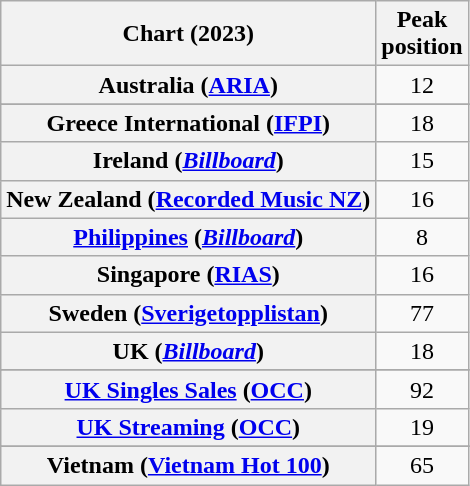<table class="wikitable sortable plainrowheaders" style="text-align:center">
<tr>
<th scope="col">Chart (2023)</th>
<th scope="col">Peak<br>position</th>
</tr>
<tr>
<th scope="row">Australia (<a href='#'>ARIA</a>)</th>
<td>12</td>
</tr>
<tr>
</tr>
<tr>
</tr>
<tr>
</tr>
<tr>
<th scope="row">Greece International (<a href='#'>IFPI</a>)</th>
<td>18</td>
</tr>
<tr>
<th scope="row">Ireland (<em><a href='#'>Billboard</a></em>)</th>
<td>15</td>
</tr>
<tr>
<th scope="row">New Zealand (<a href='#'>Recorded Music NZ</a>)</th>
<td>16</td>
</tr>
<tr>
<th scope="row"><a href='#'>Philippines</a> (<em><a href='#'>Billboard</a></em>)</th>
<td>8</td>
</tr>
<tr>
<th scope="row">Singapore (<a href='#'>RIAS</a>)</th>
<td>16</td>
</tr>
<tr>
<th scope="row">Sweden (<a href='#'>Sverigetopplistan</a>)</th>
<td>77</td>
</tr>
<tr>
<th scope="row">UK (<em><a href='#'>Billboard</a></em>)</th>
<td>18</td>
</tr>
<tr>
</tr>
<tr>
<th scope="row"><a href='#'>UK Singles Sales</a> (<a href='#'>OCC</a>)</th>
<td>92</td>
</tr>
<tr>
<th scope="row"><a href='#'>UK Streaming</a> (<a href='#'>OCC</a>)</th>
<td>19</td>
</tr>
<tr>
</tr>
<tr>
<th scope="row">Vietnam (<a href='#'>Vietnam Hot 100</a>)</th>
<td>65</td>
</tr>
</table>
